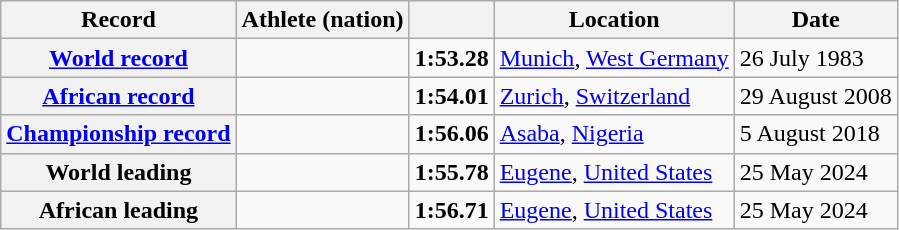<table class="wikitable">
<tr>
<th scope="col">Record</th>
<th scope="col">Athlete (nation)</th>
<th scope="col"></th>
<th scope="col">Location</th>
<th scope="col">Date</th>
</tr>
<tr>
<th scope="row"><a href='#'>World record</a></th>
<td></td>
<td align="center"><strong>1:53.28</strong></td>
<td><a href='#'>Munich</a>, <a href='#'>West Germany</a></td>
<td>26 July 1983</td>
</tr>
<tr>
<th scope="row"><a href='#'>African record</a></th>
<td></td>
<td align="center"><strong>1:54.01</strong></td>
<td><a href='#'>Zurich</a>, <a href='#'>Switzerland</a></td>
<td>29 August 2008</td>
</tr>
<tr>
<th><a href='#'>Championship record</a></th>
<td></td>
<td align="center"><strong>1:56.06</strong></td>
<td><a href='#'>Asaba</a>, <a href='#'>Nigeria</a></td>
<td>5 August 2018</td>
</tr>
<tr>
<th scope="row">World leading</th>
<td></td>
<td align="center"><strong>1:55.78</strong></td>
<td><a href='#'>Eugene</a>, <a href='#'>United States</a></td>
<td>25 May 2024</td>
</tr>
<tr>
<th scope="row">African leading</th>
<td></td>
<td align="center"><strong>1:56.71</strong></td>
<td><a href='#'>Eugene</a>, <a href='#'>United States</a></td>
<td>25 May 2024</td>
</tr>
</table>
